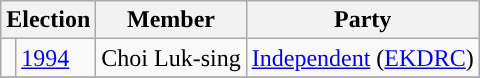<table class="wikitable">
<tr>
<th colspan="2">Election</th>
<th>Member</th>
<th>Party</th>
</tr>
<tr>
<td style="background-color: "></td>
<td><a href='#'>1994</a></td>
<td>Choi Luk-sing</td>
<td><a href='#'>Independent</a> (<a href='#'>EKDRC</a>)</td>
</tr>
<tr>
</tr>
</table>
